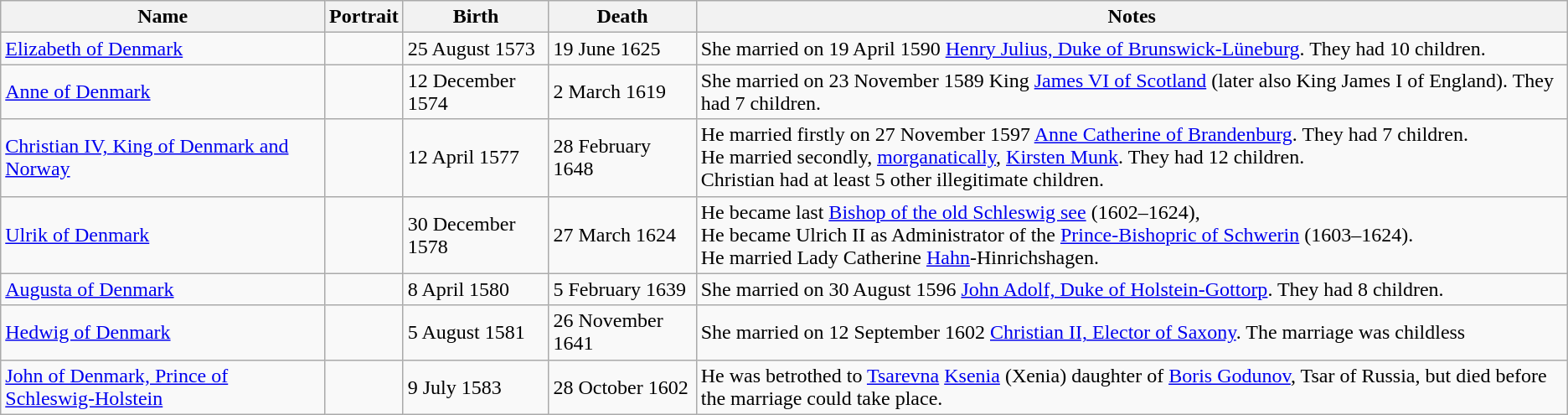<table class="wikitable">
<tr>
<th>Name</th>
<th>Portrait</th>
<th>Birth</th>
<th>Death</th>
<th>Notes</th>
</tr>
<tr>
<td><a href='#'>Elizabeth of Denmark</a></td>
<td></td>
<td>25 August 1573</td>
<td>19 June 1625</td>
<td>She married on 19 April 1590 <a href='#'>Henry Julius, Duke of Brunswick-Lüneburg</a>. They had 10 children.</td>
</tr>
<tr>
<td><a href='#'>Anne of Denmark</a></td>
<td></td>
<td>12 December 1574</td>
<td>2 March 1619</td>
<td>She married on 23 November 1589 King <a href='#'>James VI of Scotland</a> (later also King James I of England). They had 7 children.</td>
</tr>
<tr>
<td><a href='#'>Christian IV, King of Denmark and Norway</a></td>
<td></td>
<td>12 April 1577</td>
<td>28 February 1648</td>
<td>He married firstly on 27 November 1597 <a href='#'>Anne Catherine of Brandenburg</a>. They had 7 children.<br>He married secondly, <a href='#'>morganatically</a>, <a href='#'>Kirsten Munk</a>. They had 12 children.<br>Christian had at least 5 other illegitimate children.</td>
</tr>
<tr>
<td><a href='#'>Ulrik of Denmark</a></td>
<td></td>
<td>30 December 1578</td>
<td>27 March 1624</td>
<td>He became last <a href='#'>Bishop of the old Schleswig see</a> (1602–1624),<br>He became Ulrich II as Administrator of the <a href='#'>Prince-Bishopric of Schwerin</a> (1603–1624).<br>He married Lady Catherine <a href='#'>Hahn</a>-Hinrichshagen.</td>
</tr>
<tr>
<td><a href='#'>Augusta of Denmark</a></td>
<td></td>
<td>8 April 1580</td>
<td>5 February 1639</td>
<td>She married on 30 August 1596 <a href='#'>John Adolf, Duke of Holstein-Gottorp</a>. They had 8 children.</td>
</tr>
<tr>
<td><a href='#'>Hedwig of Denmark</a></td>
<td></td>
<td>5 August 1581</td>
<td>26 November 1641</td>
<td>She married on 12 September 1602 <a href='#'>Christian II, Elector of Saxony</a>. The marriage was childless</td>
</tr>
<tr>
<td><a href='#'>John of Denmark, Prince of Schleswig-Holstein</a></td>
<td></td>
<td>9 July 1583</td>
<td>28 October 1602</td>
<td>He was betrothed to <a href='#'>Tsarevna</a> <a href='#'>Ksenia</a> (Xenia) daughter of <a href='#'>Boris Godunov</a>, Tsar of Russia, but died before the marriage could take place.</td>
</tr>
</table>
